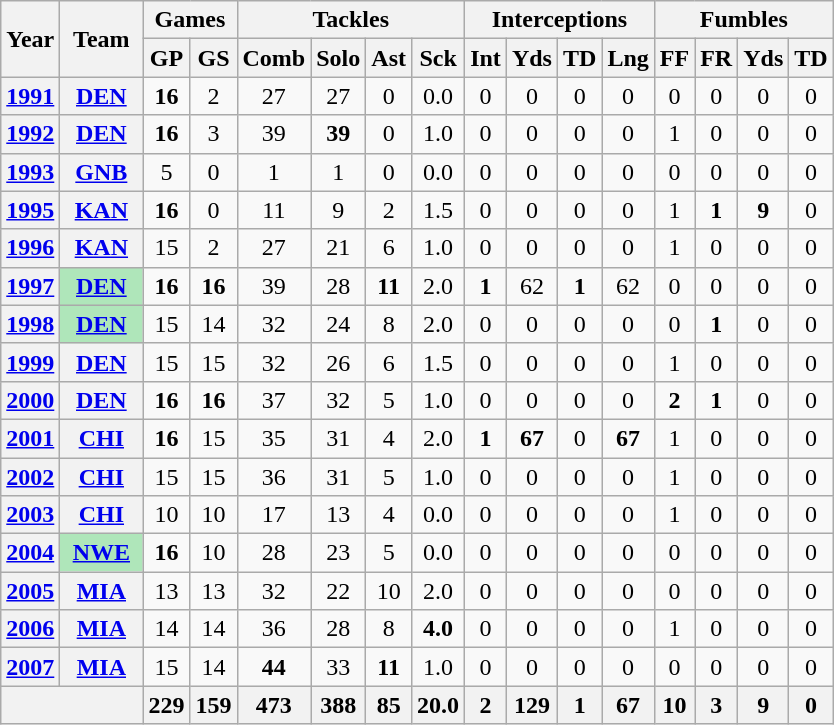<table class="wikitable" style="text-align:center">
<tr>
<th rowspan="2">Year</th>
<th rowspan="2">Team</th>
<th colspan="2">Games</th>
<th colspan="4">Tackles</th>
<th colspan="4">Interceptions</th>
<th colspan="4">Fumbles</th>
</tr>
<tr>
<th>GP</th>
<th>GS</th>
<th>Comb</th>
<th>Solo</th>
<th>Ast</th>
<th>Sck</th>
<th>Int</th>
<th>Yds</th>
<th>TD</th>
<th>Lng</th>
<th>FF</th>
<th>FR</th>
<th>Yds</th>
<th>TD</th>
</tr>
<tr>
<th><a href='#'>1991</a></th>
<th><a href='#'>DEN</a></th>
<td><strong>16</strong></td>
<td>2</td>
<td>27</td>
<td>27</td>
<td>0</td>
<td>0.0</td>
<td>0</td>
<td>0</td>
<td>0</td>
<td>0</td>
<td>0</td>
<td>0</td>
<td>0</td>
<td>0</td>
</tr>
<tr>
<th><a href='#'>1992</a></th>
<th><a href='#'>DEN</a></th>
<td><strong>16</strong></td>
<td>3</td>
<td>39</td>
<td><strong>39</strong></td>
<td>0</td>
<td>1.0</td>
<td>0</td>
<td>0</td>
<td>0</td>
<td>0</td>
<td>1</td>
<td>0</td>
<td>0</td>
<td>0</td>
</tr>
<tr>
<th><a href='#'>1993</a></th>
<th><a href='#'>GNB</a></th>
<td>5</td>
<td>0</td>
<td>1</td>
<td>1</td>
<td>0</td>
<td>0.0</td>
<td>0</td>
<td>0</td>
<td>0</td>
<td>0</td>
<td>0</td>
<td>0</td>
<td>0</td>
<td>0</td>
</tr>
<tr>
<th><a href='#'>1995</a></th>
<th><a href='#'>KAN</a></th>
<td><strong>16</strong></td>
<td>0</td>
<td>11</td>
<td>9</td>
<td>2</td>
<td>1.5</td>
<td>0</td>
<td>0</td>
<td>0</td>
<td>0</td>
<td>1</td>
<td><strong>1</strong></td>
<td><strong>9</strong></td>
<td>0</td>
</tr>
<tr>
<th><a href='#'>1996</a></th>
<th><a href='#'>KAN</a></th>
<td>15</td>
<td>2</td>
<td>27</td>
<td>21</td>
<td>6</td>
<td>1.0</td>
<td>0</td>
<td>0</td>
<td>0</td>
<td>0</td>
<td>1</td>
<td>0</td>
<td>0</td>
<td>0</td>
</tr>
<tr>
<th><a href='#'>1997</a></th>
<th style="background:#afe6ba; width:3em;"><a href='#'>DEN</a></th>
<td><strong>16</strong></td>
<td><strong>16</strong></td>
<td>39</td>
<td>28</td>
<td><strong>11</strong></td>
<td>2.0</td>
<td><strong>1</strong></td>
<td>62</td>
<td><strong>1</strong></td>
<td>62</td>
<td>0</td>
<td>0</td>
<td>0</td>
<td>0</td>
</tr>
<tr>
<th><a href='#'>1998</a></th>
<th style="background:#afe6ba; width:3em;"><a href='#'>DEN</a></th>
<td>15</td>
<td>14</td>
<td>32</td>
<td>24</td>
<td>8</td>
<td>2.0</td>
<td>0</td>
<td>0</td>
<td>0</td>
<td>0</td>
<td>0</td>
<td><strong>1</strong></td>
<td>0</td>
<td>0</td>
</tr>
<tr>
<th><a href='#'>1999</a></th>
<th><a href='#'>DEN</a></th>
<td>15</td>
<td>15</td>
<td>32</td>
<td>26</td>
<td>6</td>
<td>1.5</td>
<td>0</td>
<td>0</td>
<td>0</td>
<td>0</td>
<td>1</td>
<td>0</td>
<td>0</td>
<td>0</td>
</tr>
<tr>
<th><a href='#'>2000</a></th>
<th><a href='#'>DEN</a></th>
<td><strong>16</strong></td>
<td><strong>16</strong></td>
<td>37</td>
<td>32</td>
<td>5</td>
<td>1.0</td>
<td>0</td>
<td>0</td>
<td>0</td>
<td>0</td>
<td><strong>2</strong></td>
<td><strong>1</strong></td>
<td>0</td>
<td>0</td>
</tr>
<tr>
<th><a href='#'>2001</a></th>
<th><a href='#'>CHI</a></th>
<td><strong>16</strong></td>
<td>15</td>
<td>35</td>
<td>31</td>
<td>4</td>
<td>2.0</td>
<td><strong>1</strong></td>
<td><strong>67</strong></td>
<td>0</td>
<td><strong>67</strong></td>
<td>1</td>
<td>0</td>
<td>0</td>
<td>0</td>
</tr>
<tr>
<th><a href='#'>2002</a></th>
<th><a href='#'>CHI</a></th>
<td>15</td>
<td>15</td>
<td>36</td>
<td>31</td>
<td>5</td>
<td>1.0</td>
<td>0</td>
<td>0</td>
<td>0</td>
<td>0</td>
<td>1</td>
<td>0</td>
<td>0</td>
<td>0</td>
</tr>
<tr>
<th><a href='#'>2003</a></th>
<th><a href='#'>CHI</a></th>
<td>10</td>
<td>10</td>
<td>17</td>
<td>13</td>
<td>4</td>
<td>0.0</td>
<td>0</td>
<td>0</td>
<td>0</td>
<td>0</td>
<td>1</td>
<td>0</td>
<td>0</td>
<td>0</td>
</tr>
<tr>
<th><a href='#'>2004</a></th>
<th style="background:#afe6ba; width:3em;"><a href='#'>NWE</a></th>
<td><strong>16</strong></td>
<td>10</td>
<td>28</td>
<td>23</td>
<td>5</td>
<td>0.0</td>
<td>0</td>
<td>0</td>
<td>0</td>
<td>0</td>
<td>0</td>
<td>0</td>
<td>0</td>
<td>0</td>
</tr>
<tr>
<th><a href='#'>2005</a></th>
<th><a href='#'>MIA</a></th>
<td>13</td>
<td>13</td>
<td>32</td>
<td>22</td>
<td>10</td>
<td>2.0</td>
<td>0</td>
<td>0</td>
<td>0</td>
<td>0</td>
<td>0</td>
<td>0</td>
<td>0</td>
<td>0</td>
</tr>
<tr>
<th><a href='#'>2006</a></th>
<th><a href='#'>MIA</a></th>
<td>14</td>
<td>14</td>
<td>36</td>
<td>28</td>
<td>8</td>
<td><strong>4.0</strong></td>
<td>0</td>
<td>0</td>
<td>0</td>
<td>0</td>
<td>1</td>
<td>0</td>
<td>0</td>
<td>0</td>
</tr>
<tr>
<th><a href='#'>2007</a></th>
<th><a href='#'>MIA</a></th>
<td>15</td>
<td>14</td>
<td><strong>44</strong></td>
<td>33</td>
<td><strong>11</strong></td>
<td>1.0</td>
<td>0</td>
<td>0</td>
<td>0</td>
<td>0</td>
<td>0</td>
<td>0</td>
<td>0</td>
<td>0</td>
</tr>
<tr>
<th colspan="2"></th>
<th>229</th>
<th>159</th>
<th>473</th>
<th>388</th>
<th>85</th>
<th>20.0</th>
<th>2</th>
<th>129</th>
<th>1</th>
<th>67</th>
<th>10</th>
<th>3</th>
<th>9</th>
<th>0</th>
</tr>
</table>
